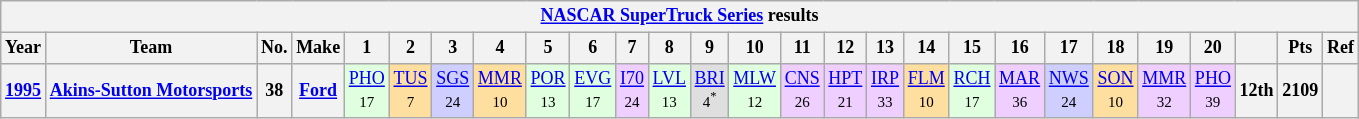<table class="wikitable" style="text-align:center; font-size:75%">
<tr>
<th colspan=45><a href='#'>NASCAR SuperTruck Series</a> results</th>
</tr>
<tr>
<th>Year</th>
<th>Team</th>
<th>No.</th>
<th>Make</th>
<th>1</th>
<th>2</th>
<th>3</th>
<th>4</th>
<th>5</th>
<th>6</th>
<th>7</th>
<th>8</th>
<th>9</th>
<th>10</th>
<th>11</th>
<th>12</th>
<th>13</th>
<th>14</th>
<th>15</th>
<th>16</th>
<th>17</th>
<th>18</th>
<th>19</th>
<th>20</th>
<th></th>
<th>Pts</th>
<th>Ref</th>
</tr>
<tr>
<th><a href='#'>1995</a></th>
<th><a href='#'>Akins-Sutton Motorsports</a></th>
<th>38</th>
<th><a href='#'>Ford</a></th>
<td style="background:#DFFFDF;"><a href='#'>PHO</a><br><small>17</small></td>
<td style="background:#FFDF9F;"><a href='#'>TUS</a><br><small>7</small></td>
<td style="background:#CFCFFF;"><a href='#'>SGS</a><br><small>24</small></td>
<td style="background:#FFDF9F;"><a href='#'>MMR</a><br><small>10</small></td>
<td style="background:#DFFFDF;"><a href='#'>POR</a><br><small>13</small></td>
<td style="background:#DFFFDF;"><a href='#'>EVG</a><br><small>17</small></td>
<td style="background:#EFCFFF;"><a href='#'>I70</a><br><small>24</small></td>
<td style="background:#DFFFDF;"><a href='#'>LVL</a><br><small>13</small></td>
<td style="background:#DFDFDF;"><a href='#'>BRI</a><br><small>4<sup>*</sup></small></td>
<td style="background:#DFFFDF;"><a href='#'>MLW</a><br><small>12</small></td>
<td style="background:#EFCFFF;"><a href='#'>CNS</a><br><small>26</small></td>
<td style="background:#EFCFFF;"><a href='#'>HPT</a><br><small>21</small></td>
<td style="background:#EFCFFF;"><a href='#'>IRP</a><br><small>33</small></td>
<td style="background:#FFDF9F;"><a href='#'>FLM</a><br><small>10</small></td>
<td style="background:#DFFFDF;"><a href='#'>RCH</a><br><small>17</small></td>
<td style="background:#EFCFFF;"><a href='#'>MAR</a><br><small>36</small></td>
<td style="background:#CFCFFF;"><a href='#'>NWS</a><br><small>24</small></td>
<td style="background:#FFDF9F;"><a href='#'>SON</a><br><small>10</small></td>
<td style="background:#EFCFFF;"><a href='#'>MMR</a><br><small>32</small></td>
<td style="background:#EFCFFF;"><a href='#'>PHO</a><br><small>39</small></td>
<th>12th</th>
<th>2109</th>
<th></th>
</tr>
</table>
